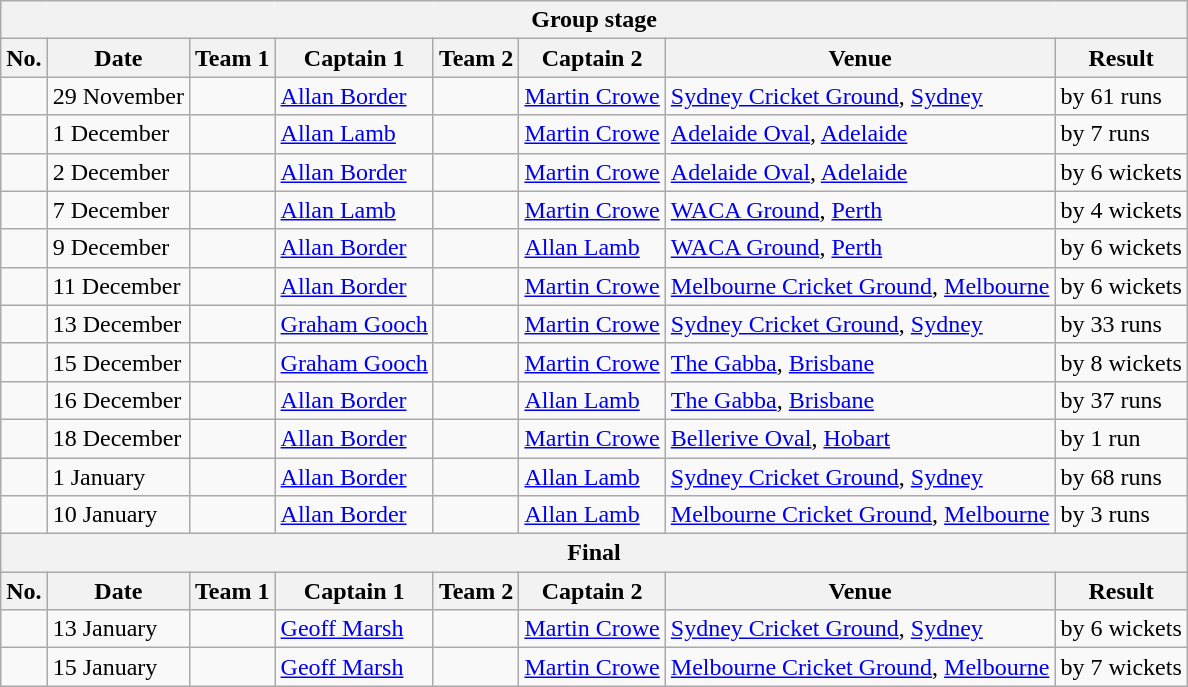<table class="wikitable">
<tr>
<th colspan="9">Group stage</th>
</tr>
<tr>
<th>No.</th>
<th>Date</th>
<th>Team 1</th>
<th>Captain 1</th>
<th>Team 2</th>
<th>Captain 2</th>
<th>Venue</th>
<th>Result</th>
</tr>
<tr>
<td></td>
<td>29 November</td>
<td></td>
<td><a href='#'>Allan Border</a></td>
<td></td>
<td><a href='#'>Martin Crowe</a></td>
<td><a href='#'>Sydney Cricket Ground</a>, <a href='#'>Sydney</a></td>
<td> by 61 runs</td>
</tr>
<tr>
<td></td>
<td>1 December</td>
<td></td>
<td><a href='#'>Allan Lamb</a></td>
<td></td>
<td><a href='#'>Martin Crowe</a></td>
<td><a href='#'>Adelaide Oval</a>, <a href='#'>Adelaide</a></td>
<td> by 7 runs</td>
</tr>
<tr>
<td></td>
<td>2 December</td>
<td></td>
<td><a href='#'>Allan Border</a></td>
<td></td>
<td><a href='#'>Martin Crowe</a></td>
<td><a href='#'>Adelaide Oval</a>, <a href='#'>Adelaide</a></td>
<td> by 6 wickets</td>
</tr>
<tr>
<td></td>
<td>7 December</td>
<td></td>
<td><a href='#'>Allan Lamb</a></td>
<td></td>
<td><a href='#'>Martin Crowe</a></td>
<td><a href='#'>WACA Ground</a>, <a href='#'>Perth</a></td>
<td> by 4 wickets</td>
</tr>
<tr>
<td></td>
<td>9 December</td>
<td></td>
<td><a href='#'>Allan Border</a></td>
<td></td>
<td><a href='#'>Allan Lamb</a></td>
<td><a href='#'>WACA Ground</a>, <a href='#'>Perth</a></td>
<td> by 6 wickets</td>
</tr>
<tr>
<td></td>
<td>11 December</td>
<td></td>
<td><a href='#'>Allan Border</a></td>
<td></td>
<td><a href='#'>Martin Crowe</a></td>
<td><a href='#'>Melbourne Cricket Ground</a>, <a href='#'>Melbourne</a></td>
<td> by 6 wickets</td>
</tr>
<tr>
<td></td>
<td>13 December</td>
<td></td>
<td><a href='#'>Graham Gooch</a></td>
<td></td>
<td><a href='#'>Martin Crowe</a></td>
<td><a href='#'>Sydney Cricket Ground</a>, <a href='#'>Sydney</a></td>
<td> by 33 runs</td>
</tr>
<tr>
<td></td>
<td>15 December</td>
<td></td>
<td><a href='#'>Graham Gooch</a></td>
<td></td>
<td><a href='#'>Martin Crowe</a></td>
<td><a href='#'>The Gabba</a>, <a href='#'>Brisbane</a></td>
<td> by 8 wickets</td>
</tr>
<tr>
<td></td>
<td>16 December</td>
<td></td>
<td><a href='#'>Allan Border</a></td>
<td></td>
<td><a href='#'>Allan Lamb</a></td>
<td><a href='#'>The Gabba</a>, <a href='#'>Brisbane</a></td>
<td> by 37 runs</td>
</tr>
<tr>
<td></td>
<td>18 December</td>
<td></td>
<td><a href='#'>Allan Border</a></td>
<td></td>
<td><a href='#'>Martin Crowe</a></td>
<td><a href='#'>Bellerive Oval</a>, <a href='#'>Hobart</a></td>
<td> by 1 run</td>
</tr>
<tr>
<td></td>
<td>1 January</td>
<td></td>
<td><a href='#'>Allan Border</a></td>
<td></td>
<td><a href='#'>Allan Lamb</a></td>
<td><a href='#'>Sydney Cricket Ground</a>, <a href='#'>Sydney</a></td>
<td> by 68 runs</td>
</tr>
<tr>
<td></td>
<td>10 January</td>
<td></td>
<td><a href='#'>Allan Border</a></td>
<td></td>
<td><a href='#'>Allan Lamb</a></td>
<td><a href='#'>Melbourne Cricket Ground</a>, <a href='#'>Melbourne</a></td>
<td> by 3 runs</td>
</tr>
<tr>
<th colspan="9">Final</th>
</tr>
<tr>
<th>No.</th>
<th>Date</th>
<th>Team 1</th>
<th>Captain 1</th>
<th>Team 2</th>
<th>Captain 2</th>
<th>Venue</th>
<th>Result</th>
</tr>
<tr>
<td></td>
<td>13 January</td>
<td></td>
<td><a href='#'>Geoff Marsh</a></td>
<td></td>
<td><a href='#'>Martin Crowe</a></td>
<td><a href='#'>Sydney Cricket Ground</a>, <a href='#'>Sydney</a></td>
<td> by 6 wickets</td>
</tr>
<tr>
<td></td>
<td>15 January</td>
<td></td>
<td><a href='#'>Geoff Marsh</a></td>
<td></td>
<td><a href='#'>Martin Crowe</a></td>
<td><a href='#'>Melbourne Cricket Ground</a>, <a href='#'>Melbourne</a></td>
<td> by 7 wickets</td>
</tr>
</table>
